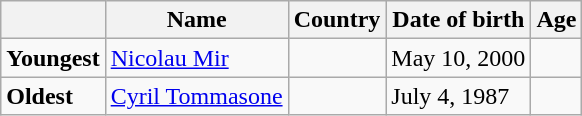<table class="wikitable">
<tr>
<th></th>
<th><strong>Name</strong></th>
<th><strong>Country</strong></th>
<th><strong>Date of birth</strong></th>
<th><strong>Age</strong></th>
</tr>
<tr>
<td><strong>Youngest</strong></td>
<td><a href='#'>Nicolau Mir</a></td>
<td></td>
<td>May 10, 2000</td>
<td></td>
</tr>
<tr>
<td><strong>Oldest</strong></td>
<td><a href='#'>Cyril Tommasone</a></td>
<td></td>
<td>July 4, 1987</td>
<td></td>
</tr>
</table>
